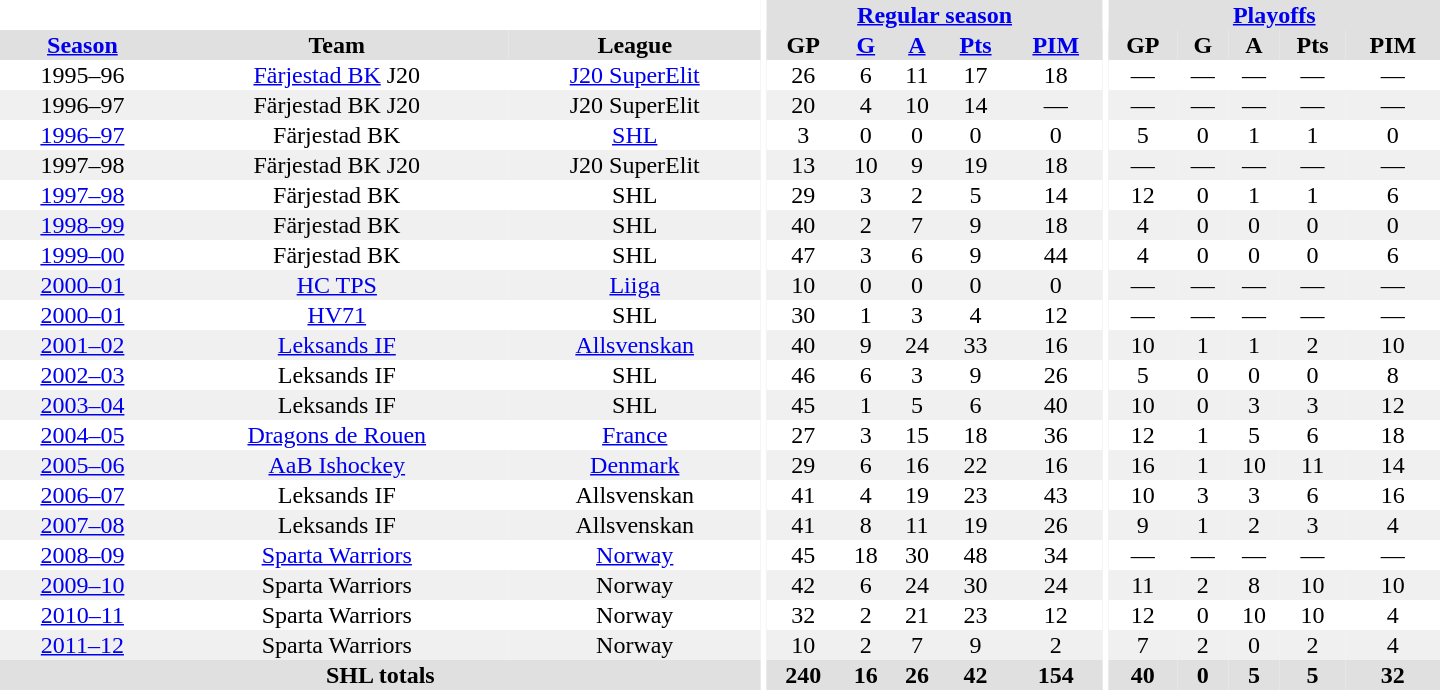<table border="0" cellpadding="1" cellspacing="0" style="text-align:center; width:60em">
<tr bgcolor="#e0e0e0">
<th colspan="3" bgcolor="#ffffff"></th>
<th rowspan="99" bgcolor="#ffffff"></th>
<th colspan="5"><a href='#'>Regular season</a></th>
<th rowspan="99" bgcolor="#ffffff"></th>
<th colspan="5"><a href='#'>Playoffs</a></th>
</tr>
<tr bgcolor="#e0e0e0">
<th><a href='#'>Season</a></th>
<th>Team</th>
<th>League</th>
<th>GP</th>
<th><a href='#'>G</a></th>
<th><a href='#'>A</a></th>
<th><a href='#'>Pts</a></th>
<th><a href='#'>PIM</a></th>
<th>GP</th>
<th>G</th>
<th>A</th>
<th>Pts</th>
<th>PIM</th>
</tr>
<tr>
<td>1995–96</td>
<td><a href='#'>Färjestad BK</a> J20</td>
<td><a href='#'>J20 SuperElit</a></td>
<td>26</td>
<td>6</td>
<td>11</td>
<td>17</td>
<td>18</td>
<td>—</td>
<td>—</td>
<td>—</td>
<td>—</td>
<td>—</td>
</tr>
<tr bgcolor="#f0f0f0">
<td>1996–97</td>
<td>Färjestad BK J20</td>
<td>J20 SuperElit</td>
<td>20</td>
<td>4</td>
<td>10</td>
<td>14</td>
<td>—</td>
<td>—</td>
<td>—</td>
<td>—</td>
<td>—</td>
<td>—</td>
</tr>
<tr>
<td><a href='#'>1996–97</a></td>
<td>Färjestad BK</td>
<td><a href='#'>SHL</a></td>
<td>3</td>
<td>0</td>
<td>0</td>
<td>0</td>
<td>0</td>
<td>5</td>
<td>0</td>
<td>1</td>
<td>1</td>
<td>0</td>
</tr>
<tr bgcolor="#f0f0f0">
<td>1997–98</td>
<td>Färjestad BK J20</td>
<td>J20 SuperElit</td>
<td>13</td>
<td>10</td>
<td>9</td>
<td>19</td>
<td>18</td>
<td>—</td>
<td>—</td>
<td>—</td>
<td>—</td>
<td>—</td>
</tr>
<tr>
<td><a href='#'>1997–98</a></td>
<td>Färjestad BK</td>
<td>SHL</td>
<td>29</td>
<td>3</td>
<td>2</td>
<td>5</td>
<td>14</td>
<td>12</td>
<td>0</td>
<td>1</td>
<td>1</td>
<td>6</td>
</tr>
<tr bgcolor="#f0f0f0">
<td><a href='#'>1998–99</a></td>
<td>Färjestad BK</td>
<td>SHL</td>
<td>40</td>
<td>2</td>
<td>7</td>
<td>9</td>
<td>18</td>
<td>4</td>
<td>0</td>
<td>0</td>
<td>0</td>
<td>0</td>
</tr>
<tr>
<td><a href='#'>1999–00</a></td>
<td>Färjestad BK</td>
<td>SHL</td>
<td>47</td>
<td>3</td>
<td>6</td>
<td>9</td>
<td>44</td>
<td>4</td>
<td>0</td>
<td>0</td>
<td>0</td>
<td>6</td>
</tr>
<tr bgcolor="#f0f0f0">
<td><a href='#'>2000–01</a></td>
<td><a href='#'>HC TPS</a></td>
<td><a href='#'>Liiga</a></td>
<td>10</td>
<td>0</td>
<td>0</td>
<td>0</td>
<td>0</td>
<td>—</td>
<td>—</td>
<td>—</td>
<td>—</td>
<td>—</td>
</tr>
<tr>
<td><a href='#'>2000–01</a></td>
<td><a href='#'>HV71</a></td>
<td>SHL</td>
<td>30</td>
<td>1</td>
<td>3</td>
<td>4</td>
<td>12</td>
<td>—</td>
<td>—</td>
<td>—</td>
<td>—</td>
<td>—</td>
</tr>
<tr bgcolor="#f0f0f0">
<td><a href='#'>2001–02</a></td>
<td><a href='#'>Leksands IF</a></td>
<td><a href='#'>Allsvenskan</a></td>
<td>40</td>
<td>9</td>
<td>24</td>
<td>33</td>
<td>16</td>
<td>10</td>
<td>1</td>
<td>1</td>
<td>2</td>
<td>10</td>
</tr>
<tr>
<td><a href='#'>2002–03</a></td>
<td>Leksands IF</td>
<td>SHL</td>
<td>46</td>
<td>6</td>
<td>3</td>
<td>9</td>
<td>26</td>
<td>5</td>
<td>0</td>
<td>0</td>
<td>0</td>
<td>8</td>
</tr>
<tr bgcolor="#f0f0f0">
<td><a href='#'>2003–04</a></td>
<td>Leksands IF</td>
<td>SHL</td>
<td>45</td>
<td>1</td>
<td>5</td>
<td>6</td>
<td>40</td>
<td>10</td>
<td>0</td>
<td>3</td>
<td>3</td>
<td>12</td>
</tr>
<tr>
<td><a href='#'>2004–05</a></td>
<td><a href='#'>Dragons de Rouen</a></td>
<td><a href='#'>France</a></td>
<td>27</td>
<td>3</td>
<td>15</td>
<td>18</td>
<td>36</td>
<td>12</td>
<td>1</td>
<td>5</td>
<td>6</td>
<td>18</td>
</tr>
<tr bgcolor="#f0f0f0">
<td><a href='#'>2005–06</a></td>
<td><a href='#'>AaB Ishockey</a></td>
<td><a href='#'>Denmark</a></td>
<td>29</td>
<td>6</td>
<td>16</td>
<td>22</td>
<td>16</td>
<td>16</td>
<td>1</td>
<td>10</td>
<td>11</td>
<td>14</td>
</tr>
<tr>
<td><a href='#'>2006–07</a></td>
<td>Leksands IF</td>
<td>Allsvenskan</td>
<td>41</td>
<td>4</td>
<td>19</td>
<td>23</td>
<td>43</td>
<td>10</td>
<td>3</td>
<td>3</td>
<td>6</td>
<td>16</td>
</tr>
<tr bgcolor="#f0f0f0">
<td><a href='#'>2007–08</a></td>
<td>Leksands IF</td>
<td>Allsvenskan</td>
<td>41</td>
<td>8</td>
<td>11</td>
<td>19</td>
<td>26</td>
<td>9</td>
<td>1</td>
<td>2</td>
<td>3</td>
<td>4</td>
</tr>
<tr>
<td><a href='#'>2008–09</a></td>
<td><a href='#'>Sparta Warriors</a></td>
<td><a href='#'>Norway</a></td>
<td>45</td>
<td>18</td>
<td>30</td>
<td>48</td>
<td>34</td>
<td>—</td>
<td>—</td>
<td>—</td>
<td>—</td>
<td>—</td>
</tr>
<tr bgcolor="#f0f0f0">
<td><a href='#'>2009–10</a></td>
<td>Sparta Warriors</td>
<td>Norway</td>
<td>42</td>
<td>6</td>
<td>24</td>
<td>30</td>
<td>24</td>
<td>11</td>
<td>2</td>
<td>8</td>
<td>10</td>
<td>10</td>
</tr>
<tr>
<td><a href='#'>2010–11</a></td>
<td>Sparta Warriors</td>
<td>Norway</td>
<td>32</td>
<td>2</td>
<td>21</td>
<td>23</td>
<td>12</td>
<td>12</td>
<td>0</td>
<td>10</td>
<td>10</td>
<td>4</td>
</tr>
<tr bgcolor="#f0f0f0">
<td><a href='#'>2011–12</a></td>
<td>Sparta Warriors</td>
<td>Norway</td>
<td>10</td>
<td>2</td>
<td>7</td>
<td>9</td>
<td>2</td>
<td>7</td>
<td>2</td>
<td>0</td>
<td>2</td>
<td>4</td>
</tr>
<tr>
</tr>
<tr ALIGN="center" bgcolor="#e0e0e0">
<th colspan="3">SHL totals</th>
<th ALIGN="center">240</th>
<th ALIGN="center">16</th>
<th ALIGN="center">26</th>
<th ALIGN="center">42</th>
<th ALIGN="center">154</th>
<th ALIGN="center">40</th>
<th ALIGN="center">0</th>
<th ALIGN="center">5</th>
<th ALIGN="center">5</th>
<th ALIGN="center">32</th>
</tr>
</table>
